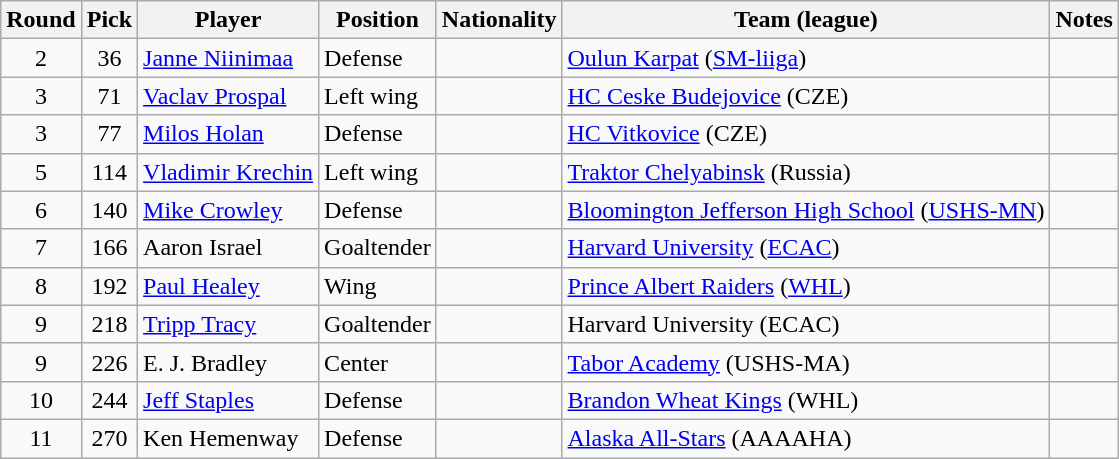<table class="wikitable">
<tr>
<th>Round</th>
<th>Pick</th>
<th>Player</th>
<th>Position</th>
<th>Nationality</th>
<th>Team (league)</th>
<th>Notes</th>
</tr>
<tr>
<td style="text-align:center">2</td>
<td style="text-align:center">36</td>
<td><a href='#'>Janne Niinimaa</a></td>
<td>Defense</td>
<td></td>
<td><a href='#'>Oulun Karpat</a> (<a href='#'>SM-liiga</a>)</td>
<td></td>
</tr>
<tr>
<td style="text-align:center">3</td>
<td style="text-align:center">71</td>
<td><a href='#'>Vaclav Prospal</a></td>
<td>Left wing</td>
<td></td>
<td><a href='#'>HC Ceske Budejovice</a> (CZE)</td>
<td></td>
</tr>
<tr>
<td style="text-align:center">3</td>
<td style="text-align:center">77</td>
<td><a href='#'>Milos Holan</a></td>
<td>Defense</td>
<td></td>
<td><a href='#'>HC Vitkovice</a> (CZE)</td>
<td></td>
</tr>
<tr>
<td style="text-align:center">5</td>
<td style="text-align:center">114</td>
<td><a href='#'>Vladimir Krechin</a></td>
<td>Left wing</td>
<td></td>
<td><a href='#'>Traktor Chelyabinsk</a> (Russia)</td>
<td></td>
</tr>
<tr>
<td style="text-align:center">6</td>
<td style="text-align:center">140</td>
<td><a href='#'>Mike Crowley</a></td>
<td>Defense</td>
<td></td>
<td><a href='#'>Bloomington Jefferson High School</a> (<a href='#'>USHS-MN</a>)</td>
<td></td>
</tr>
<tr>
<td style="text-align:center">7</td>
<td style="text-align:center">166</td>
<td>Aaron Israel</td>
<td>Goaltender</td>
<td></td>
<td><a href='#'>Harvard University</a> (<a href='#'>ECAC</a>)</td>
<td></td>
</tr>
<tr>
<td style="text-align:center">8</td>
<td style="text-align:center">192</td>
<td><a href='#'>Paul Healey</a></td>
<td>Wing</td>
<td></td>
<td><a href='#'>Prince Albert Raiders</a> (<a href='#'>WHL</a>)</td>
<td></td>
</tr>
<tr>
<td style="text-align:center">9</td>
<td style="text-align:center">218</td>
<td><a href='#'>Tripp Tracy</a></td>
<td>Goaltender</td>
<td></td>
<td>Harvard University (ECAC)</td>
<td></td>
</tr>
<tr>
<td style="text-align:center">9</td>
<td style="text-align:center">226</td>
<td>E. J. Bradley</td>
<td>Center</td>
<td></td>
<td><a href='#'>Tabor Academy</a> (USHS-MA)</td>
<td></td>
</tr>
<tr>
<td style="text-align:center">10</td>
<td style="text-align:center">244</td>
<td><a href='#'>Jeff Staples</a></td>
<td>Defense</td>
<td></td>
<td><a href='#'>Brandon Wheat Kings</a> (WHL)</td>
<td></td>
</tr>
<tr>
<td style="text-align:center">11</td>
<td style="text-align:center">270</td>
<td>Ken Hemenway</td>
<td>Defense</td>
<td></td>
<td><a href='#'>Alaska All-Stars</a> (AAAAHA)</td>
<td></td>
</tr>
</table>
